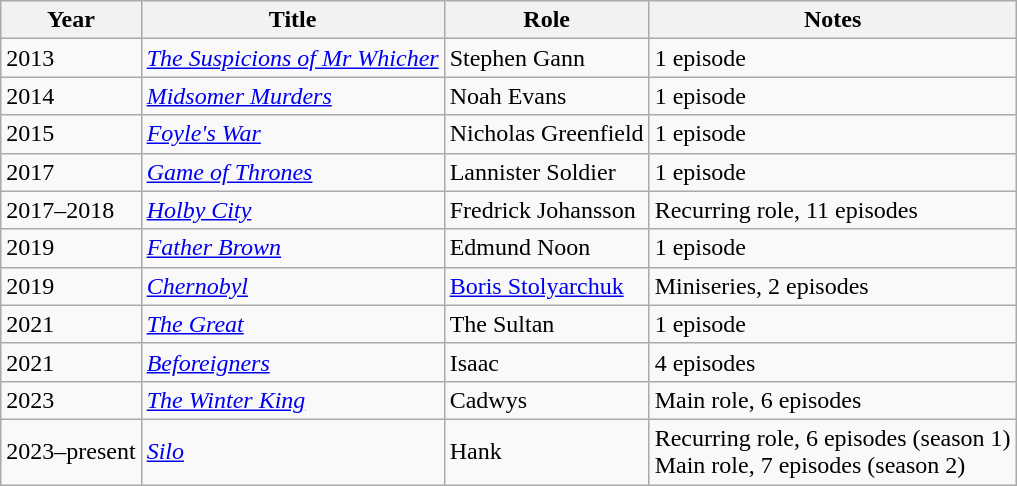<table class="wikitable sortable">
<tr>
<th>Year</th>
<th>Title</th>
<th>Role</th>
<th class="unsortable">Notes</th>
</tr>
<tr>
<td>2013</td>
<td><em><a href='#'>The Suspicions of Mr Whicher</a></em></td>
<td>Stephen Gann</td>
<td>1 episode</td>
</tr>
<tr>
<td>2014</td>
<td><em><a href='#'>Midsomer Murders</a></em></td>
<td>Noah Evans</td>
<td>1 episode</td>
</tr>
<tr>
<td>2015</td>
<td><em><a href='#'>Foyle's War</a></em></td>
<td>Nicholas Greenfield</td>
<td>1 episode</td>
</tr>
<tr>
<td>2017</td>
<td><em><a href='#'>Game of Thrones</a></em></td>
<td>Lannister Soldier</td>
<td>1 episode</td>
</tr>
<tr>
<td>2017–2018</td>
<td><em><a href='#'>Holby City</a></em></td>
<td>Fredrick Johansson</td>
<td>Recurring role, 11 episodes</td>
</tr>
<tr>
<td>2019</td>
<td><em><a href='#'>Father Brown</a></em></td>
<td>Edmund Noon</td>
<td>1 episode</td>
</tr>
<tr>
<td>2019</td>
<td><em><a href='#'>Chernobyl</a></em></td>
<td><a href='#'>Boris Stolyarchuk</a></td>
<td>Miniseries, 2 episodes</td>
</tr>
<tr>
<td>2021</td>
<td><em><a href='#'>The Great</a></em></td>
<td>The Sultan</td>
<td>1 episode</td>
</tr>
<tr>
<td>2021</td>
<td><em><a href='#'>Beforeigners</a></em></td>
<td>Isaac</td>
<td>4 episodes</td>
</tr>
<tr>
<td>2023</td>
<td><em><a href='#'>The Winter King</a></em></td>
<td>Cadwys</td>
<td>Main role, 6 episodes</td>
</tr>
<tr>
<td>2023–present</td>
<td><em><a href='#'>Silo</a></em></td>
<td>Hank</td>
<td>Recurring role, 6 episodes (season 1)<br>Main role, 7 episodes (season 2)</td>
</tr>
</table>
